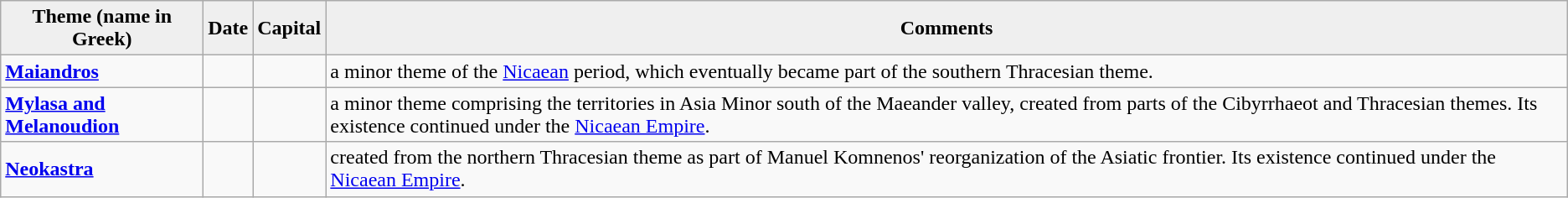<table class="wikitable sortable">
<tr align="centre">
<th style="background:#efefef;">Theme (name in Greek)</th>
<th style="background:#efefef;">Date</th>
<th style="background:#efefef;">Capital</th>
<th style="background:#efefef;">Comments</th>
</tr>
<tr align="centre">
<td><strong><a href='#'>Maiandros</a></strong></td>
<td></td>
<td></td>
<td>a minor theme of the <a href='#'>Nicaean</a> period, which eventually became part of the southern Thracesian theme.</td>
</tr>
<tr align="centre">
<td><strong><a href='#'>Mylasa and Melanoudion</a></strong></td>
<td></td>
<td></td>
<td>a minor theme comprising the territories in Asia Minor south of the Maeander valley, created from parts of the Cibyrrhaeot and Thracesian themes. Its existence continued under the <a href='#'>Nicaean Empire</a>.</td>
</tr>
<tr align="centre">
<td><strong><a href='#'>Neokastra</a></strong></td>
<td></td>
<td></td>
<td>created from the northern Thracesian theme as part of Manuel Komnenos' reorganization of the Asiatic frontier. Its existence continued under the <a href='#'>Nicaean Empire</a>.</td>
</tr>
</table>
